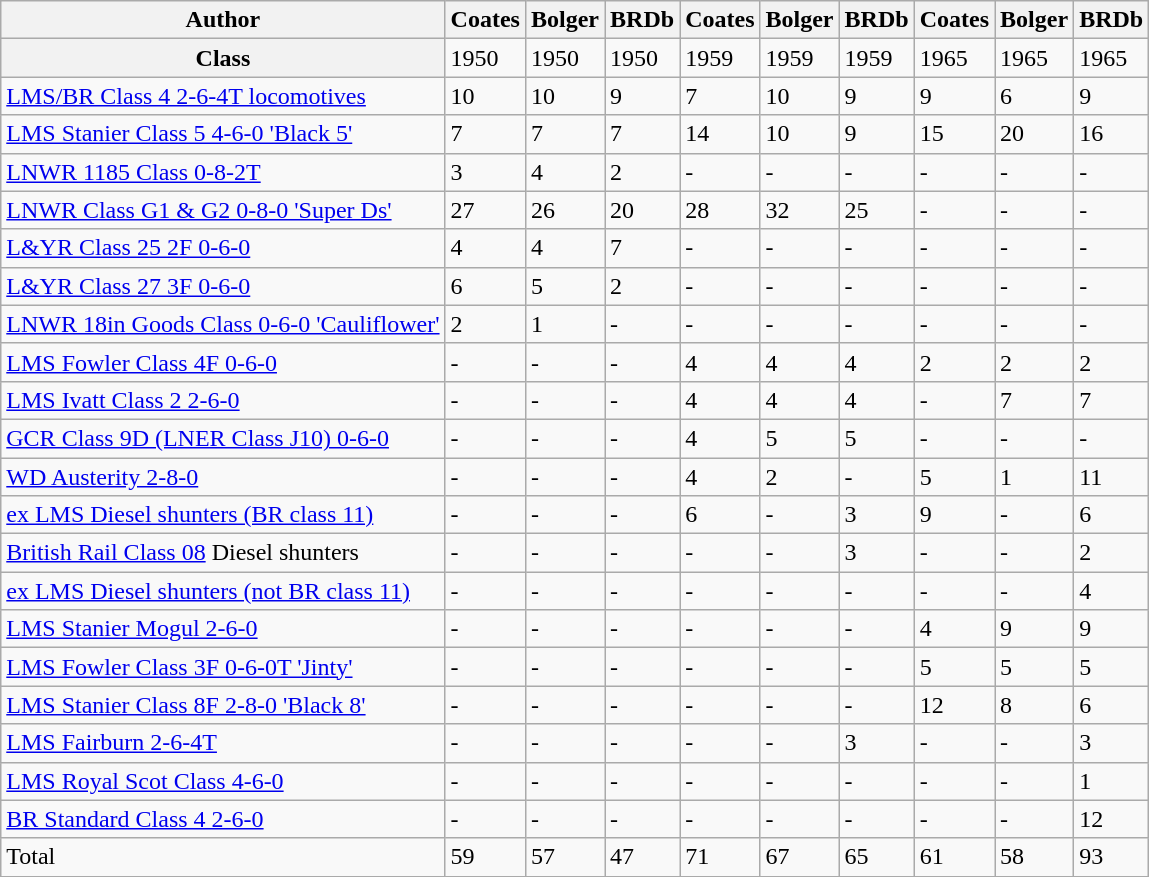<table class="wikitable plainrowheaders">
<tr>
<th>Author</th>
<th>Coates</th>
<th>Bolger</th>
<th>BRDb</th>
<th>Coates</th>
<th>Bolger</th>
<th>BRDb</th>
<th>Coates</th>
<th>Bolger</th>
<th>BRDb</th>
</tr>
<tr>
<th>Class</th>
<td>1950</td>
<td>1950</td>
<td>1950</td>
<td>1959</td>
<td>1959</td>
<td>1959</td>
<td>1965</td>
<td>1965</td>
<td>1965</td>
</tr>
<tr>
<td><a href='#'>LMS/BR Class 4 2-6-4T locomotives</a></td>
<td>10</td>
<td>10</td>
<td>9</td>
<td>7</td>
<td>10</td>
<td>9</td>
<td>9</td>
<td>6</td>
<td>9</td>
</tr>
<tr>
<td><a href='#'>LMS Stanier Class 5 4-6-0 'Black 5'</a></td>
<td>7</td>
<td>7</td>
<td>7</td>
<td>14</td>
<td>10</td>
<td>9</td>
<td>15</td>
<td>20</td>
<td>16</td>
</tr>
<tr>
<td><a href='#'>LNWR 1185 Class 0-8-2T</a></td>
<td>3</td>
<td>4</td>
<td>2</td>
<td>-</td>
<td>-</td>
<td>-</td>
<td>-</td>
<td>-</td>
<td>-</td>
</tr>
<tr>
<td><a href='#'>LNWR Class G1 & G2 0-8-0 'Super Ds'</a></td>
<td>27</td>
<td>26</td>
<td>20</td>
<td>28</td>
<td>32</td>
<td>25</td>
<td>-</td>
<td>-</td>
<td>-</td>
</tr>
<tr>
<td><a href='#'>L&YR Class 25 2F 0-6-0</a></td>
<td>4</td>
<td>4</td>
<td>7</td>
<td>-</td>
<td>-</td>
<td>-</td>
<td>-</td>
<td>-</td>
<td>-</td>
</tr>
<tr>
<td><a href='#'>L&YR Class 27 3F 0-6-0</a></td>
<td>6</td>
<td>5</td>
<td>2</td>
<td>-</td>
<td>-</td>
<td>-</td>
<td>-</td>
<td>-</td>
<td>-</td>
</tr>
<tr>
<td><a href='#'>LNWR 18in Goods Class 0-6-0 'Cauliflower'</a></td>
<td>2</td>
<td>1</td>
<td>-</td>
<td>-</td>
<td>-</td>
<td>-</td>
<td>-</td>
<td>-</td>
<td>-</td>
</tr>
<tr>
<td><a href='#'>LMS Fowler Class 4F 0-6-0</a></td>
<td>-</td>
<td>-</td>
<td>-</td>
<td>4</td>
<td>4</td>
<td>4</td>
<td>2</td>
<td>2</td>
<td>2</td>
</tr>
<tr>
<td><a href='#'>LMS Ivatt Class 2 2-6-0</a></td>
<td>-</td>
<td>-</td>
<td>-</td>
<td>4</td>
<td>4</td>
<td>4</td>
<td>-</td>
<td>7</td>
<td>7</td>
</tr>
<tr>
<td><a href='#'>GCR Class 9D (LNER Class J10) 0-6-0</a></td>
<td>-</td>
<td>-</td>
<td>-</td>
<td>4</td>
<td>5</td>
<td>5</td>
<td>-</td>
<td>-</td>
<td>-</td>
</tr>
<tr>
<td><a href='#'>WD Austerity 2-8-0</a></td>
<td>-</td>
<td>-</td>
<td>-</td>
<td>4</td>
<td>2</td>
<td>-</td>
<td>5</td>
<td>1</td>
<td>11</td>
</tr>
<tr>
<td><a href='#'>ex LMS Diesel shunters (BR class 11)</a></td>
<td>-</td>
<td>-</td>
<td>-</td>
<td>6</td>
<td>-</td>
<td>3</td>
<td>9</td>
<td>-</td>
<td>6</td>
</tr>
<tr>
<td><a href='#'>British Rail Class 08</a> Diesel shunters</td>
<td>-</td>
<td>-</td>
<td>-</td>
<td>-</td>
<td>-</td>
<td>3</td>
<td>-</td>
<td>-</td>
<td>2</td>
</tr>
<tr>
<td><a href='#'>ex LMS Diesel shunters (not BR class 11)</a></td>
<td>-</td>
<td>-</td>
<td>-</td>
<td>-</td>
<td>-</td>
<td>-</td>
<td>-</td>
<td>-</td>
<td>4</td>
</tr>
<tr>
<td><a href='#'>LMS Stanier Mogul 2-6-0</a></td>
<td>-</td>
<td>-</td>
<td>-</td>
<td>-</td>
<td>-</td>
<td>-</td>
<td>4</td>
<td>9</td>
<td>9</td>
</tr>
<tr>
<td><a href='#'>LMS Fowler Class 3F 0-6-0T 'Jinty'</a></td>
<td>-</td>
<td>-</td>
<td>-</td>
<td>-</td>
<td>-</td>
<td>-</td>
<td>5</td>
<td>5</td>
<td>5</td>
</tr>
<tr>
<td><a href='#'>LMS Stanier Class 8F 2-8-0 'Black 8'</a></td>
<td>-</td>
<td>-</td>
<td>-</td>
<td>-</td>
<td>-</td>
<td>-</td>
<td>12</td>
<td>8</td>
<td>6</td>
</tr>
<tr>
<td><a href='#'>LMS Fairburn 2-6-4T</a></td>
<td>-</td>
<td>-</td>
<td>-</td>
<td>-</td>
<td>-</td>
<td>3</td>
<td>-</td>
<td>-</td>
<td>3</td>
</tr>
<tr>
<td><a href='#'>LMS Royal Scot Class 4-6-0</a></td>
<td>-</td>
<td>-</td>
<td>-</td>
<td>-</td>
<td>-</td>
<td>-</td>
<td>-</td>
<td>-</td>
<td>1</td>
</tr>
<tr>
<td><a href='#'>BR Standard Class 4 2-6-0</a></td>
<td>-</td>
<td>-</td>
<td>-</td>
<td>-</td>
<td>-</td>
<td>-</td>
<td>-</td>
<td>-</td>
<td>12</td>
</tr>
<tr>
<td>Total</td>
<td>59</td>
<td>57</td>
<td>47</td>
<td>71</td>
<td>67</td>
<td>65</td>
<td>61</td>
<td>58</td>
<td>93</td>
</tr>
<tr>
</tr>
</table>
